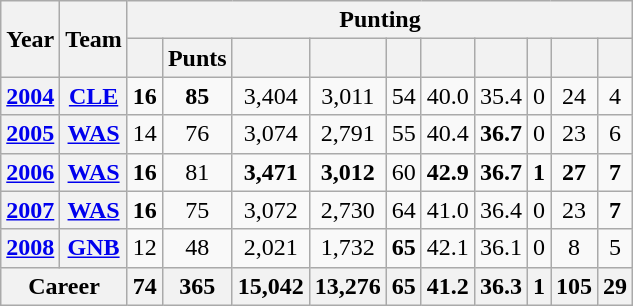<table class=wikitable style="text-align:center;">
<tr>
<th rowspan="2">Year</th>
<th rowspan="2">Team</th>
<th colspan="10">Punting</th>
</tr>
<tr>
<th></th>
<th>Punts</th>
<th></th>
<th></th>
<th></th>
<th></th>
<th></th>
<th></th>
<th></th>
<th></th>
</tr>
<tr>
<th><a href='#'>2004</a></th>
<th><a href='#'>CLE</a></th>
<td><strong>16</strong></td>
<td><strong>85</strong></td>
<td>3,404</td>
<td>3,011</td>
<td>54</td>
<td>40.0</td>
<td>35.4</td>
<td>0</td>
<td>24</td>
<td>4</td>
</tr>
<tr>
<th><a href='#'>2005</a></th>
<th><a href='#'>WAS</a></th>
<td>14</td>
<td>76</td>
<td>3,074</td>
<td>2,791</td>
<td>55</td>
<td>40.4</td>
<td><strong>36.7</strong></td>
<td>0</td>
<td>23</td>
<td>6</td>
</tr>
<tr>
<th><a href='#'>2006</a></th>
<th><a href='#'>WAS</a></th>
<td><strong>16</strong></td>
<td>81</td>
<td><strong>3,471</strong></td>
<td><strong>3,012</strong></td>
<td>60</td>
<td><strong>42.9</strong></td>
<td><strong>36.7</strong></td>
<td><strong>1</strong></td>
<td><strong>27</strong></td>
<td><strong>7</strong></td>
</tr>
<tr>
<th><a href='#'>2007</a></th>
<th><a href='#'>WAS</a></th>
<td><strong>16</strong></td>
<td>75</td>
<td>3,072</td>
<td>2,730</td>
<td>64</td>
<td>41.0</td>
<td>36.4</td>
<td>0</td>
<td>23</td>
<td><strong>7</strong></td>
</tr>
<tr>
<th><a href='#'>2008</a></th>
<th><a href='#'>GNB</a></th>
<td>12</td>
<td>48</td>
<td>2,021</td>
<td>1,732</td>
<td><strong>65</strong></td>
<td>42.1</td>
<td>36.1</td>
<td>0</td>
<td>8</td>
<td>5</td>
</tr>
<tr>
<th colspan="2">Career</th>
<th>74</th>
<th>365</th>
<th>15,042</th>
<th>13,276</th>
<th>65</th>
<th>41.2</th>
<th>36.3</th>
<th>1</th>
<th>105</th>
<th>29</th>
</tr>
</table>
